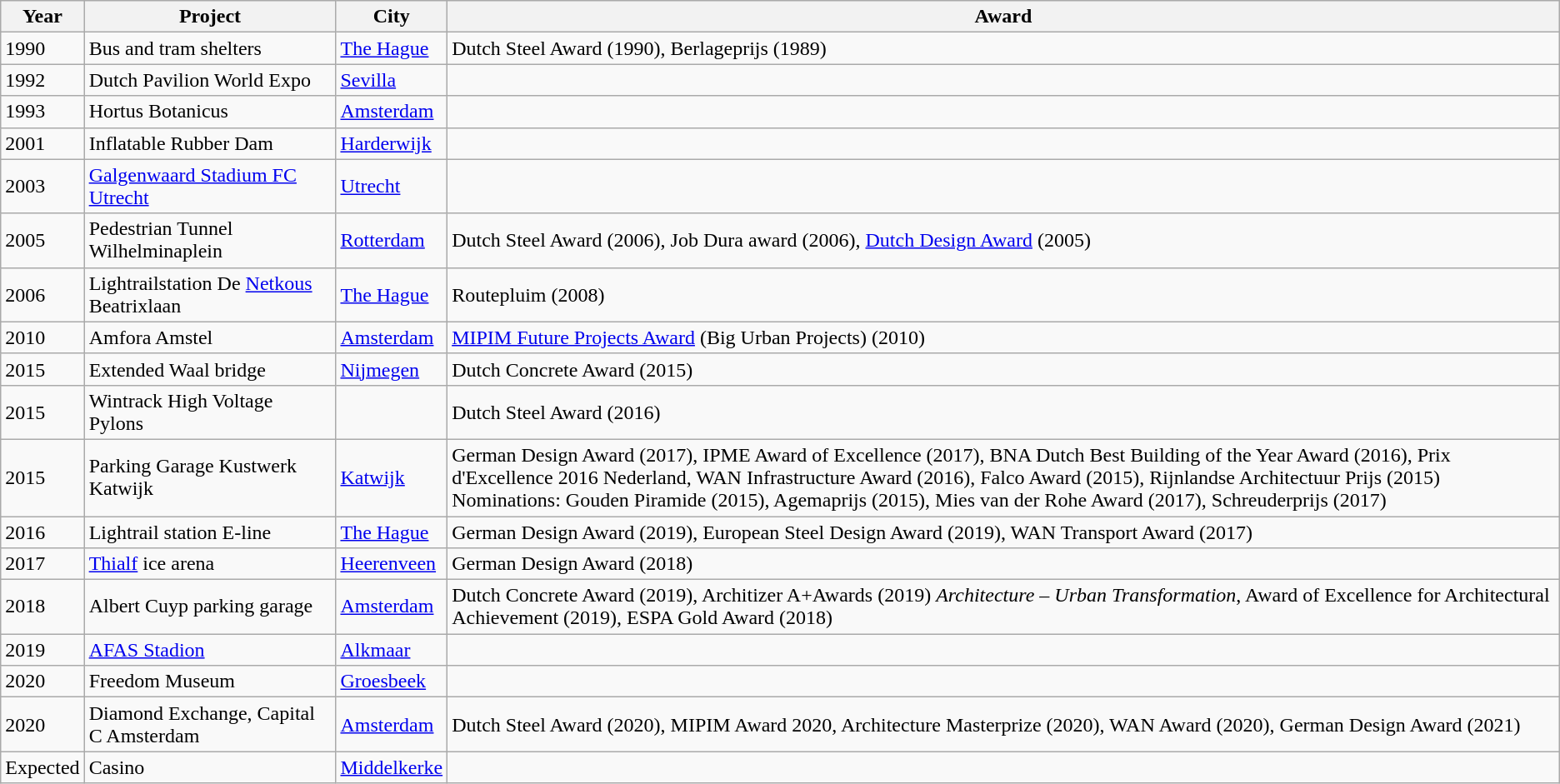<table class="sortable wikitable">
<tr>
<th>Year</th>
<th>Project</th>
<th>City</th>
<th>Award</th>
</tr>
<tr>
<td>1990</td>
<td>Bus and tram shelters</td>
<td><a href='#'>The Hague</a></td>
<td>Dutch Steel Award (1990), Berlageprijs (1989)</td>
</tr>
<tr>
<td>1992</td>
<td>Dutch Pavilion World Expo</td>
<td><a href='#'>Sevilla</a></td>
<td></td>
</tr>
<tr>
<td>1993</td>
<td>Hortus Botanicus</td>
<td><a href='#'>Amsterdam</a></td>
<td></td>
</tr>
<tr>
<td>2001</td>
<td>Inflatable Rubber Dam</td>
<td><a href='#'>Harderwijk</a></td>
<td></td>
</tr>
<tr>
<td>2003</td>
<td><a href='#'>Galgenwaard Stadium FC Utrecht</a></td>
<td><a href='#'>Utrecht</a></td>
<td></td>
</tr>
<tr>
<td>2005</td>
<td>Pedestrian Tunnel Wilhelminaplein</td>
<td><a href='#'>Rotterdam</a></td>
<td>Dutch Steel Award (2006), Job Dura award (2006), <a href='#'>Dutch Design Award</a> (2005)</td>
</tr>
<tr>
<td>2006</td>
<td>Lightrailstation De <a href='#'>Netkous</a> Beatrixlaan</td>
<td><a href='#'>The Hague</a></td>
<td>Routepluim (2008)</td>
</tr>
<tr>
<td>2010</td>
<td>Amfora Amstel</td>
<td><a href='#'>Amsterdam</a></td>
<td><a href='#'>MIPIM Future Projects Award</a> (Big Urban Projects) (2010)</td>
</tr>
<tr>
<td>2015</td>
<td>Extended Waal bridge</td>
<td><a href='#'>Nijmegen</a></td>
<td>Dutch Concrete Award (2015)</td>
</tr>
<tr>
<td>2015</td>
<td>Wintrack High Voltage Pylons</td>
<td></td>
<td>Dutch Steel Award (2016)</td>
</tr>
<tr>
<td>2015</td>
<td>Parking Garage Kustwerk Katwijk</td>
<td><a href='#'>Katwijk</a></td>
<td>German Design Award (2017), IPME Award of Excellence (2017), BNA Dutch Best Building of the Year Award (2016), Prix d'Excellence 2016 Nederland, WAN Infrastructure Award (2016), Falco Award (2015), Rijnlandse Architectuur Prijs (2015)<br>Nominations: Gouden Piramide (2015), Agemaprijs (2015), Mies van der Rohe Award (2017), Schreuderprijs (2017)</td>
</tr>
<tr>
<td>2016</td>
<td>Lightrail station E-line</td>
<td><a href='#'>The Hague</a></td>
<td>German Design Award (2019), European Steel Design Award (2019), WAN Transport Award (2017)</td>
</tr>
<tr>
<td>2017</td>
<td><a href='#'>Thialf</a> ice arena</td>
<td><a href='#'>Heerenveen</a></td>
<td>German Design Award (2018)</td>
</tr>
<tr>
<td>2018</td>
<td>Albert Cuyp parking garage</td>
<td><a href='#'>Amsterdam</a></td>
<td>Dutch Concrete Award (2019), Architizer A+Awards (2019) <em>Architecture – Urban Transformation</em>, Award of Excellence for Architectural Achievement (2019), ESPA Gold Award (2018)</td>
</tr>
<tr>
<td>2019</td>
<td><a href='#'>AFAS Stadion</a></td>
<td><a href='#'>Alkmaar</a></td>
<td></td>
</tr>
<tr>
<td>2020</td>
<td>Freedom Museum</td>
<td><a href='#'>Groesbeek</a></td>
<td></td>
</tr>
<tr>
<td>2020</td>
<td>Diamond Exchange, Capital C Amsterdam</td>
<td><a href='#'>Amsterdam</a></td>
<td>Dutch Steel Award (2020), MIPIM Award 2020, Architecture Masterprize (2020), WAN Award (2020), German Design Award (2021)</td>
</tr>
<tr>
<td>Expected</td>
<td>Casino</td>
<td><a href='#'>Middelkerke</a></td>
<td></td>
</tr>
</table>
